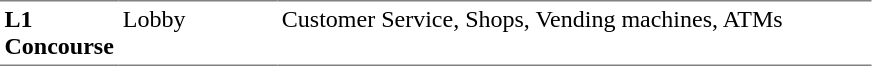<table table border=0 cellspacing=0 cellpadding=3>
<tr>
<td style="border-bottom:solid 1px gray; border-top:solid 1px gray;" valign=top width=50><strong>L1<br>Concourse</strong></td>
<td style="border-bottom:solid 1px gray; border-top:solid 1px gray;" valign=top width=100>Lobby</td>
<td style="border-bottom:solid 1px gray; border-top:solid 1px gray;" valign=top width=390>Customer Service, Shops, Vending machines, ATMs</td>
</tr>
</table>
